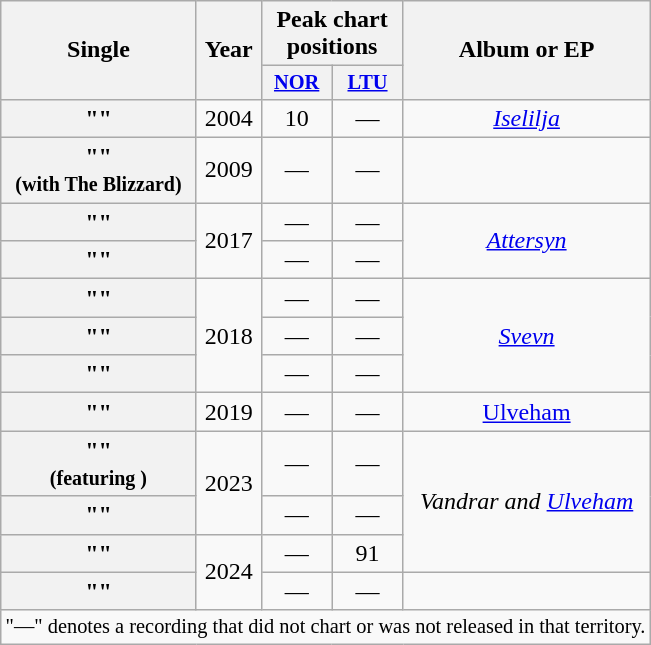<table class="wikitable plainrowheaders" style="text-align:center;">
<tr>
<th scope="col" rowspan="2">Single</th>
<th scope="col" rowspan="2">Year</th>
<th scope="col" colspan="2">Peak chart positions</th>
<th scope="col" rowspan="2">Album or EP</th>
</tr>
<tr>
<th scope="col" style="width:3em;font-size:85%;"><a href='#'>NOR</a><br></th>
<th scope="col" style="width:3em;font-size:85%;"><a href='#'>LTU</a><br></th>
</tr>
<tr>
<th scope="row">""</th>
<td>2004</td>
<td>10</td>
<td>—</td>
<td><em><a href='#'>Iselilja</a></em></td>
</tr>
<tr>
<th scope="row">""<br><small>(with The Blizzard)</small></th>
<td>2009</td>
<td>—</td>
<td>—</td>
<td></td>
</tr>
<tr>
<th scope="row">""</th>
<td rowspan="2">2017</td>
<td>—</td>
<td>—</td>
<td rowspan="2"><em><a href='#'>Attersyn</a></em></td>
</tr>
<tr>
<th scope="row">""</th>
<td>—</td>
<td>—</td>
</tr>
<tr>
<th scope="row">""</th>
<td rowspan="3">2018</td>
<td>—</td>
<td>—</td>
<td rowspan="3"><em><a href='#'>Svevn</a></em></td>
</tr>
<tr>
<th scope="row">""</th>
<td>—</td>
<td>—</td>
</tr>
<tr>
<th scope="row">""</th>
<td>—</td>
<td>—</td>
</tr>
<tr>
<th scope="row">""</th>
<td>2019</td>
<td>—</td>
<td>—</td>
<td><a href='#'>Ulveham</a></td>
</tr>
<tr>
<th scope="row">""<br><small>(featuring )</small></th>
<td rowspan="2">2023</td>
<td>—</td>
<td>—</td>
<td rowspan="3"><em>Vandrar and <a href='#'>Ulveham</a></em></td>
</tr>
<tr>
<th scope="row">""</th>
<td>—</td>
<td>—</td>
</tr>
<tr>
<th scope="row">""</th>
<td rowspan="2">2024</td>
<td>—</td>
<td>91</td>
</tr>
<tr>
<th scope="row">""</th>
<td>—</td>
<td>—</td>
<td></td>
</tr>
<tr>
<td colspan="5" style="font-size:85%">"—" denotes a recording that did not chart or was not released in that territory.</td>
</tr>
</table>
